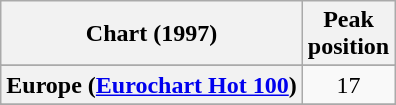<table class="wikitable sortable plainrowheaders" style="text-align:center">
<tr>
<th>Chart (1997)</th>
<th>Peak<br>position</th>
</tr>
<tr>
</tr>
<tr>
<th scope="row">Europe (<a href='#'>Eurochart Hot 100</a>)</th>
<td>17</td>
</tr>
<tr>
</tr>
<tr>
</tr>
<tr>
</tr>
<tr>
</tr>
</table>
